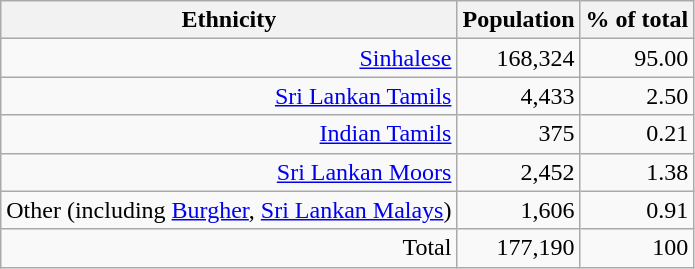<table class="wikitable" style="text-align: right;">
<tr>
<th>Ethnicity</th>
<th>Population</th>
<th>% of total</th>
</tr>
<tr>
<td><a href='#'>Sinhalese</a></td>
<td>168,324</td>
<td>95.00</td>
</tr>
<tr>
<td><a href='#'>Sri Lankan Tamils</a></td>
<td>4,433</td>
<td>2.50</td>
</tr>
<tr>
<td><a href='#'>Indian Tamils</a></td>
<td>375</td>
<td>0.21</td>
</tr>
<tr>
<td><a href='#'>Sri Lankan Moors</a></td>
<td>2,452</td>
<td>1.38</td>
</tr>
<tr>
<td>Other (including <a href='#'>Burgher</a>, <a href='#'>Sri Lankan Malays</a>)</td>
<td>1,606</td>
<td>0.91</td>
</tr>
<tr>
<td>Total</td>
<td>177,190</td>
<td>100</td>
</tr>
</table>
